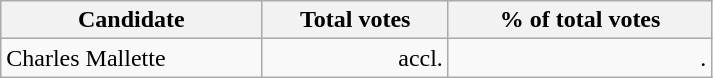<table class="wikitable" width="475">
<tr>
<th align="left">Candidate</th>
<th align="right">Total votes</th>
<th align="right">% of total votes</th>
</tr>
<tr>
<td align="left">Charles Mallette</td>
<td align="right">accl.</td>
<td align="right">.</td>
</tr>
</table>
